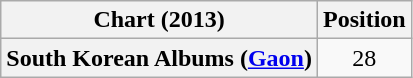<table class="wikitable plainrowheaders" style="text-align:center">
<tr>
<th scope="col">Chart (2013)</th>
<th scope="col">Position</th>
</tr>
<tr>
<th scope="row">South Korean Albums (<a href='#'>Gaon</a>)</th>
<td>28</td>
</tr>
</table>
